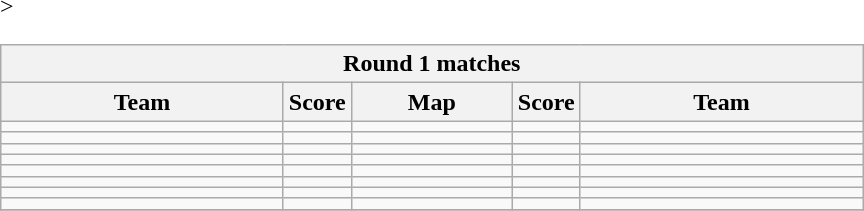<table class="wikitable" style="text-align: center;">
<tr>
<th colspan=5>Round 1 matches</th>
</tr>
<tr <noinclude>>
<th width="181px">Team</th>
<th width="20px">Score</th>
<th width="100px">Map</th>
<th width="20px">Score</th>
<th width="181px">Team</noinclude></th>
</tr>
<tr>
<td></td>
<td></td>
<td></td>
<td></td>
<td></td>
</tr>
<tr>
<td></td>
<td></td>
<td></td>
<td></td>
<td></td>
</tr>
<tr>
<td></td>
<td></td>
<td></td>
<td></td>
<td></td>
</tr>
<tr>
<td></td>
<td></td>
<td></td>
<td></td>
<td></td>
</tr>
<tr>
<td></td>
<td></td>
<td></td>
<td></td>
<td></td>
</tr>
<tr>
<td></td>
<td></td>
<td></td>
<td></td>
<td></td>
</tr>
<tr>
<td></td>
<td></td>
<td></td>
<td></td>
<td></td>
</tr>
<tr>
<td></td>
<td></td>
<td></td>
<td></td>
<td></td>
</tr>
<tr>
</tr>
</table>
